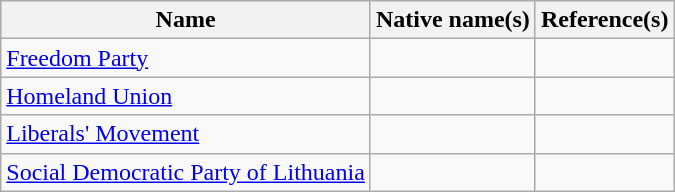<table class="wikitable">
<tr>
<th>Name</th>
<th>Native name(s)</th>
<th>Reference(s)</th>
</tr>
<tr>
<td><a href='#'>Freedom Party</a></td>
<td></td>
<td></td>
</tr>
<tr>
<td><a href='#'>Homeland Union</a></td>
<td></td>
<td></td>
</tr>
<tr>
<td><a href='#'>Liberals' Movement</a></td>
<td></td>
<td></td>
</tr>
<tr>
<td><a href='#'>Social Democratic Party of Lithuania</a></td>
<td></td>
<td></td>
</tr>
</table>
